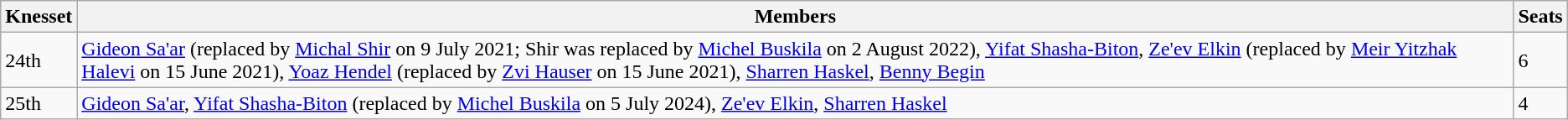<table class="wikitable">
<tr>
<th>Knesset</th>
<th>Members</th>
<th>Seats</th>
</tr>
<tr>
<td>24th</td>
<td><a href='#'>Gideon Sa'ar</a>  (replaced by <a href='#'>Michal Shir</a> on 9 July 2021; Shir was replaced by <a href='#'>Michel Buskila</a> on 2 August 2022), <a href='#'>Yifat Shasha-Biton</a>, <a href='#'>Ze'ev Elkin</a> (replaced by <a href='#'>Meir Yitzhak Halevi</a> on 15 June 2021), <a href='#'>Yoaz Hendel</a> (replaced by <a href='#'>Zvi Hauser</a> on 15 June 2021), <a href='#'>Sharren Haskel</a>, <a href='#'>Benny Begin</a></td>
<td>6</td>
</tr>
<tr>
<td>25th</td>
<td><a href='#'>Gideon Sa'ar</a>, <a href='#'>Yifat Shasha-Biton</a> (replaced by <a href='#'>Michel Buskila</a> on 5 July 2024), <a href='#'>Ze'ev Elkin</a>, <a href='#'>Sharren Haskel</a></td>
<td>4</td>
</tr>
</table>
